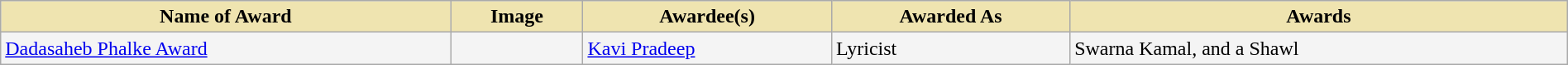<table class="wikitable" style="width:100%;">
<tr>
<th style="background-color:#EFE4B0;">Name of Award</th>
<th style="background-color:#EFE4B0;">Image</th>
<th style="background-color:#EFE4B0;">Awardee(s)</th>
<th style="background-color:#EFE4B0;">Awarded As</th>
<th style="background-color:#EFE4B0;">Awards</th>
</tr>
<tr style="background-color:#F4F4F4">
<td><a href='#'>Dadasaheb Phalke Award</a></td>
<td></td>
<td><a href='#'>Kavi Pradeep</a></td>
<td>Lyricist</td>
<td>Swarna Kamal,   and a Shawl</td>
</tr>
</table>
